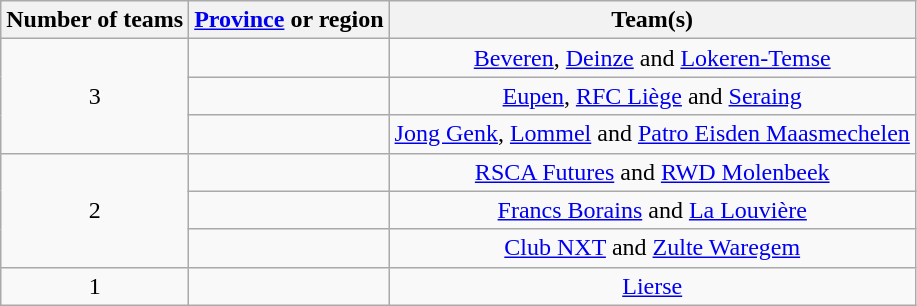<table class="wikitable" style="text-align:center">
<tr>
<th>Number of teams</th>
<th><a href='#'>Province</a> or region</th>
<th>Team(s)</th>
</tr>
<tr>
<td rowspan=3>3</td>
<td align="left"></td>
<td><a href='#'>Beveren</a>, <a href='#'>Deinze</a> and <a href='#'>Lokeren-Temse</a></td>
</tr>
<tr>
<td align="left"></td>
<td><a href='#'>Eupen</a>, <a href='#'>RFC Liège</a> and <a href='#'>Seraing</a></td>
</tr>
<tr>
<td align="left"></td>
<td><a href='#'>Jong Genk</a>, <a href='#'>Lommel</a> and <a href='#'>Patro Eisden Maasmechelen</a></td>
</tr>
<tr>
<td rowspan=3>2</td>
<td align="left"></td>
<td><a href='#'>RSCA Futures</a> and <a href='#'>RWD Molenbeek</a></td>
</tr>
<tr>
<td align="left"></td>
<td><a href='#'>Francs Borains</a> and <a href='#'>La Louvière</a></td>
</tr>
<tr>
<td align="left"></td>
<td><a href='#'>Club NXT</a> and <a href='#'>Zulte Waregem</a></td>
</tr>
<tr>
<td>1</td>
<td align="left"></td>
<td><a href='#'>Lierse</a></td>
</tr>
</table>
